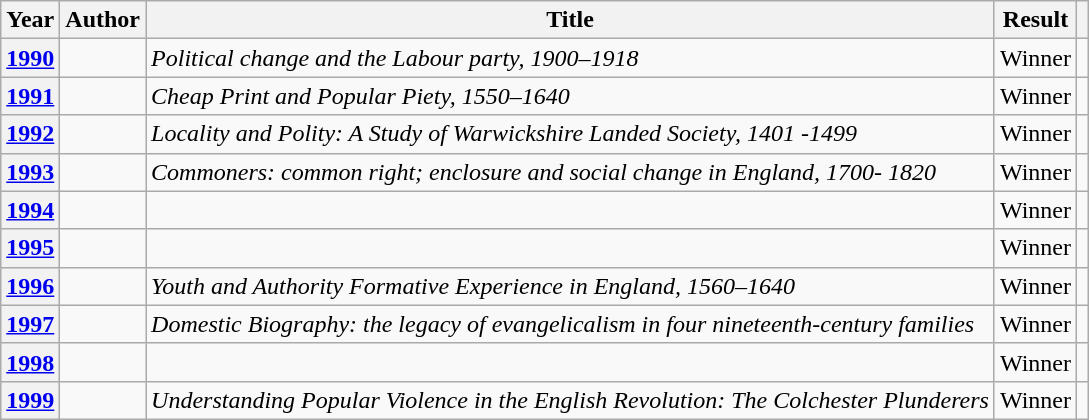<table class="wikitable sortable mw-collapsible">
<tr>
<th scope=col>Year</th>
<th scope=col>Author</th>
<th scope=col>Title</th>
<th scope=col>Result</th>
<th scope=col class="unsortable"></th>
</tr>
<tr>
<th scope="row"><a href='#'>1990</a></th>
<td></td>
<td><em>Political change and the Labour party, 1900–1918</em></td>
<td>Winner</td>
<td></td>
</tr>
<tr>
<th scope="row"><a href='#'>1991</a></th>
<td></td>
<td><em>Cheap Print and Popular Piety, 1550–1640</em></td>
<td>Winner</td>
<td></td>
</tr>
<tr>
<th scope="row"><a href='#'>1992</a></th>
<td></td>
<td><em>Locality and Polity: A Study of Warwickshire Landed Society, 1401 -1499</em></td>
<td>Winner</td>
<td></td>
</tr>
<tr>
<th scope="row"><a href='#'>1993</a></th>
<td></td>
<td><em>Commoners: common right; enclosure and social change in England, 1700- 1820</em></td>
<td>Winner</td>
<td></td>
</tr>
<tr>
<th scope="row"><a href='#'>1994</a></th>
<td></td>
<td><em></em></td>
<td>Winner</td>
<td></td>
</tr>
<tr>
<th scope="row"><a href='#'>1995</a></th>
<td></td>
<td><em></em></td>
<td>Winner</td>
<td></td>
</tr>
<tr>
<th scope="row"><a href='#'>1996</a></th>
<td></td>
<td><em>Youth and Authority Formative Experience in England, 1560–1640</em></td>
<td>Winner</td>
<td></td>
</tr>
<tr>
<th scope="row"><a href='#'>1997</a></th>
<td></td>
<td><em>Domestic Biography: the legacy of evangelicalism in four nineteenth-century families</em></td>
<td>Winner</td>
<td></td>
</tr>
<tr>
<th scope="row"><a href='#'>1998</a></th>
<td></td>
<td><em></em></td>
<td>Winner</td>
<td></td>
</tr>
<tr>
<th scope="row"><a href='#'>1999</a></th>
<td></td>
<td><em>Understanding Popular Violence in the English Revolution: The Colchester Plunderers</em></td>
<td>Winner</td>
<td></td>
</tr>
</table>
